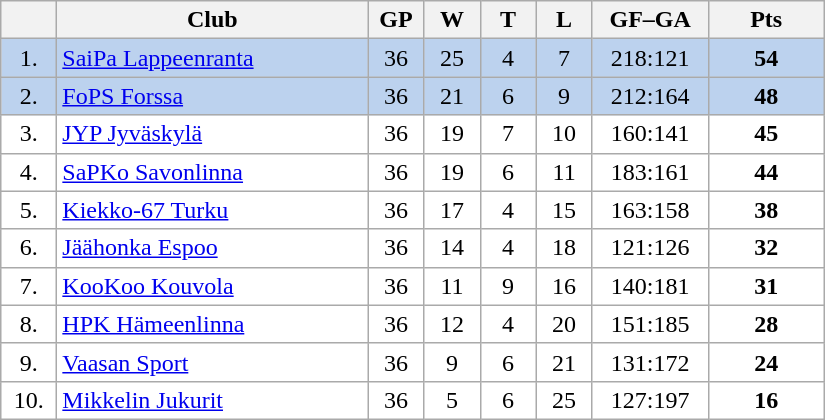<table class="wikitable">
<tr>
<th width="30"></th>
<th width="200">Club</th>
<th width="30">GP</th>
<th width="30">W</th>
<th width="30">T</th>
<th width="30">L</th>
<th width="70">GF–GA</th>
<th width="70">Pts</th>
</tr>
<tr bgcolor="#BCD2EE" align="center">
<td>1.</td>
<td align="left"><a href='#'>SaiPa Lappeenranta</a></td>
<td>36</td>
<td>25</td>
<td>4</td>
<td>7</td>
<td>218:121</td>
<td><strong>54</strong></td>
</tr>
<tr bgcolor="#BCD2EE" align="center">
<td>2.</td>
<td align="left"><a href='#'>FoPS Forssa</a></td>
<td>36</td>
<td>21</td>
<td>6</td>
<td>9</td>
<td>212:164</td>
<td><strong>48</strong></td>
</tr>
<tr bgcolor="#FFFFFF" align="center">
<td>3.</td>
<td align="left"><a href='#'>JYP Jyväskylä</a></td>
<td>36</td>
<td>19</td>
<td>7</td>
<td>10</td>
<td>160:141</td>
<td><strong>45</strong></td>
</tr>
<tr bgcolor="#FFFFFF" align="center">
<td>4.</td>
<td align="left"><a href='#'>SaPKo Savonlinna</a></td>
<td>36</td>
<td>19</td>
<td>6</td>
<td>11</td>
<td>183:161</td>
<td><strong>44</strong></td>
</tr>
<tr bgcolor="#FFFFFF" align="center">
<td>5.</td>
<td align="left"><a href='#'>Kiekko-67 Turku</a></td>
<td>36</td>
<td>17</td>
<td>4</td>
<td>15</td>
<td>163:158</td>
<td><strong>38</strong></td>
</tr>
<tr bgcolor="#FFFFFF" align="center">
<td>6.</td>
<td align="left"><a href='#'>Jäähonka Espoo</a></td>
<td>36</td>
<td>14</td>
<td>4</td>
<td>18</td>
<td>121:126</td>
<td><strong>32</strong></td>
</tr>
<tr bgcolor="#FFFFFF" align="center">
<td>7.</td>
<td align="left"><a href='#'>KooKoo Kouvola</a></td>
<td>36</td>
<td>11</td>
<td>9</td>
<td>16</td>
<td>140:181</td>
<td><strong>31</strong></td>
</tr>
<tr bgcolor="#FFFFFF" align="center">
<td>8.</td>
<td align="left"><a href='#'>HPK Hämeenlinna</a></td>
<td>36</td>
<td>12</td>
<td>4</td>
<td>20</td>
<td>151:185</td>
<td><strong>28</strong></td>
</tr>
<tr bgcolor="#FFFFFF" align="center">
<td>9.</td>
<td align="left"><a href='#'>Vaasan Sport</a></td>
<td>36</td>
<td>9</td>
<td>6</td>
<td>21</td>
<td>131:172</td>
<td><strong>24</strong></td>
</tr>
<tr bgcolor="#FFFFFF" align="center">
<td>10.</td>
<td align="left"><a href='#'>Mikkelin Jukurit</a></td>
<td>36</td>
<td>5</td>
<td>6</td>
<td>25</td>
<td>127:197</td>
<td><strong>16</strong></td>
</tr>
</table>
